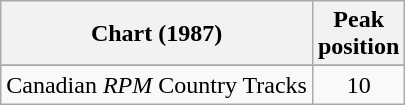<table class="wikitable sortable">
<tr>
<th align="left">Chart (1987)</th>
<th align="center">Peak<br>position</th>
</tr>
<tr>
</tr>
<tr>
<td align="left">Canadian <em>RPM</em> Country Tracks</td>
<td align="center">10</td>
</tr>
</table>
